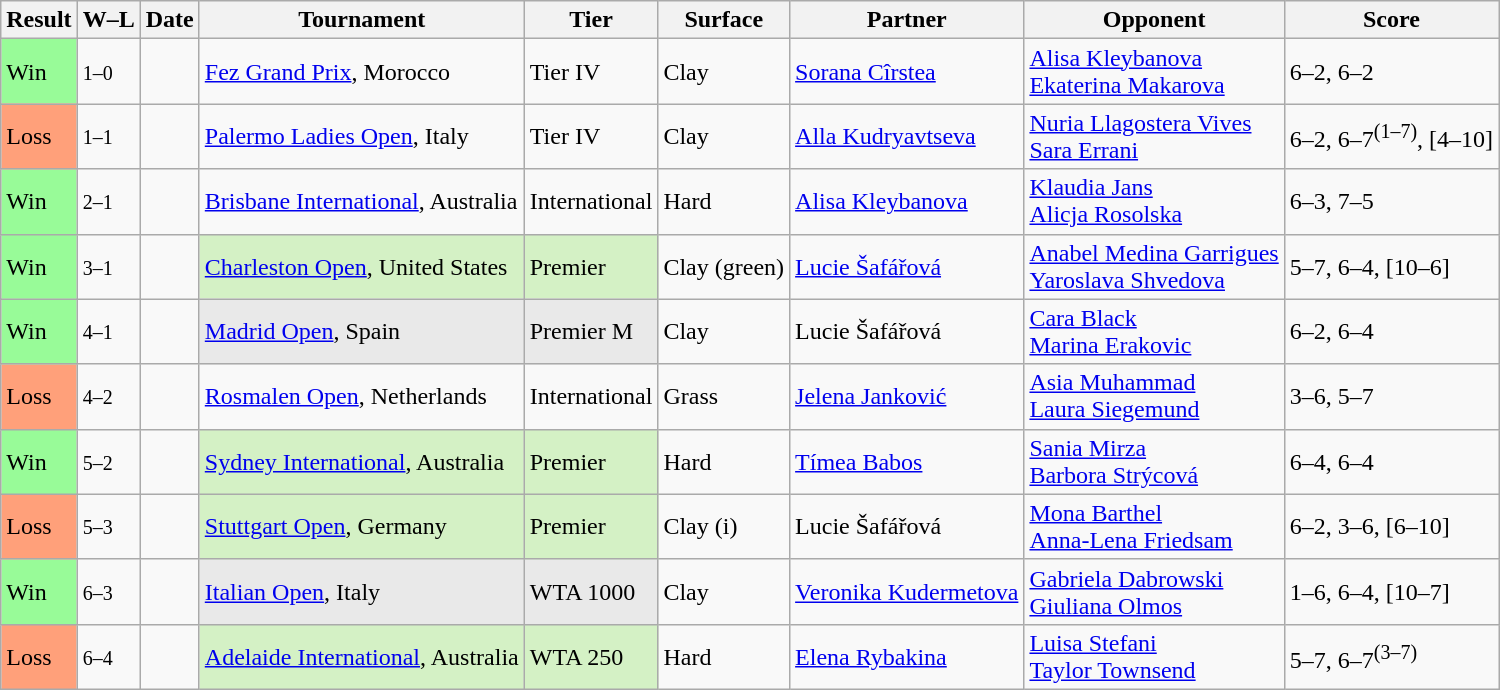<table class="sortable wikitable">
<tr>
<th>Result</th>
<th class="unsortable">W–L</th>
<th>Date</th>
<th>Tournament</th>
<th>Tier</th>
<th>Surface</th>
<th>Partner</th>
<th>Opponent</th>
<th class="unsortable">Score</th>
</tr>
<tr>
<td bgcolor=98FB98>Win</td>
<td><small>1–0</small></td>
<td><a href='#'></a></td>
<td><a href='#'>Fez Grand Prix</a>, Morocco</td>
<td>Tier IV</td>
<td>Clay</td>
<td> <a href='#'>Sorana Cîrstea</a></td>
<td> <a href='#'>Alisa Kleybanova</a><br> <a href='#'>Ekaterina Makarova</a></td>
<td>6–2, 6–2</td>
</tr>
<tr>
<td bgcolor=FFA07A>Loss</td>
<td><small>1–1</small></td>
<td><a href='#'></a></td>
<td><a href='#'>Palermo Ladies Open</a>, Italy</td>
<td>Tier IV</td>
<td>Clay</td>
<td> <a href='#'>Alla Kudryavtseva</a></td>
<td> <a href='#'>Nuria Llagostera Vives</a><br> <a href='#'>Sara Errani</a></td>
<td>6–2, 6–7<sup>(1–7)</sup>, [4–10]</td>
</tr>
<tr>
<td bgcolor=98FB98>Win</td>
<td><small>2–1</small></td>
<td><a href='#'></a></td>
<td><a href='#'>Brisbane International</a>, Australia</td>
<td>International</td>
<td>Hard</td>
<td> <a href='#'>Alisa Kleybanova</a></td>
<td> <a href='#'>Klaudia Jans</a><br> <a href='#'>Alicja Rosolska</a></td>
<td>6–3, 7–5</td>
</tr>
<tr>
<td bgcolor=98FB98>Win</td>
<td><small>3–1</small></td>
<td><a href='#'></a></td>
<td bgcolor=#d4f1c5><a href='#'>Charleston Open</a>, United States</td>
<td bgcolor=#d4f1c5>Premier</td>
<td>Clay (green)</td>
<td> <a href='#'>Lucie Šafářová</a></td>
<td> <a href='#'>Anabel Medina Garrigues</a><br> <a href='#'>Yaroslava Shvedova</a></td>
<td>5–7, 6–4, [10–6]</td>
</tr>
<tr>
<td bgcolor=98FB98>Win</td>
<td><small>4–1</small></td>
<td><a href='#'></a></td>
<td bgcolor=e9e9e9><a href='#'>Madrid Open</a>, Spain</td>
<td bgcolor=e9e9e9>Premier M</td>
<td>Clay</td>
<td> Lucie Šafářová</td>
<td> <a href='#'>Cara Black</a><br> <a href='#'>Marina Erakovic</a></td>
<td>6–2, 6–4</td>
</tr>
<tr>
<td bgcolor=FFA07A>Loss</td>
<td><small>4–2</small></td>
<td><a href='#'></a></td>
<td><a href='#'>Rosmalen Open</a>, Netherlands</td>
<td>International</td>
<td>Grass</td>
<td> <a href='#'>Jelena Janković</a></td>
<td> <a href='#'>Asia Muhammad</a><br> <a href='#'>Laura Siegemund</a></td>
<td>3–6, 5–7</td>
</tr>
<tr>
<td bgcolor=98FB98>Win</td>
<td><small>5–2</small></td>
<td><a href='#'></a></td>
<td bgcolor=#d4f1c5><a href='#'>Sydney International</a>, Australia</td>
<td bgcolor=#d4f1c5>Premier</td>
<td>Hard</td>
<td> <a href='#'>Tímea Babos</a></td>
<td> <a href='#'>Sania Mirza</a><br> <a href='#'>Barbora Strýcová</a></td>
<td>6–4, 6–4</td>
</tr>
<tr>
<td bgcolor=FFA07A>Loss</td>
<td><small>5–3</small></td>
<td><a href='#'></a></td>
<td bgcolor=#d4f1c5><a href='#'>Stuttgart Open</a>, Germany</td>
<td bgcolor=#d4f1c5>Premier</td>
<td>Clay (i)</td>
<td> Lucie Šafářová</td>
<td> <a href='#'>Mona Barthel</a><br> <a href='#'>Anna-Lena Friedsam</a></td>
<td>6–2, 3–6, [6–10]</td>
</tr>
<tr>
<td bgcolor=98FB98>Win</td>
<td><small>6–3</small></td>
<td><a href='#'></a></td>
<td bgcolor=e9e9e9><a href='#'>Italian Open</a>, Italy</td>
<td bgcolor=e9e9e9>WTA 1000</td>
<td>Clay</td>
<td> <a href='#'>Veronika Kudermetova</a></td>
<td> <a href='#'>Gabriela Dabrowski</a> <br>  <a href='#'>Giuliana Olmos</a></td>
<td>1–6, 6–4, [10–7]</td>
</tr>
<tr>
<td bgcolor=FFA07A>Loss</td>
<td><small>6–4</small></td>
<td><a href='#'></a></td>
<td bgcolor=#d4f1c5><a href='#'>Adelaide International</a>, Australia</td>
<td bgcolor=#d4f1c5>WTA 250</td>
<td>Hard</td>
<td> <a href='#'>Elena Rybakina</a></td>
<td> <a href='#'>Luisa Stefani</a> <br>  <a href='#'>Taylor Townsend</a></td>
<td>5–7, 6–7<sup>(3–7)</sup></td>
</tr>
</table>
